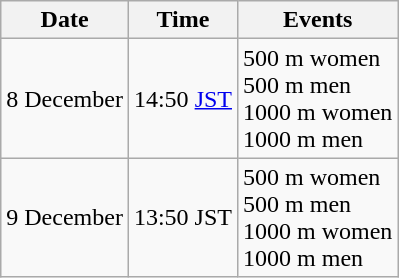<table class="wikitable" border="1">
<tr>
<th>Date</th>
<th>Time</th>
<th>Events</th>
</tr>
<tr>
<td>8 December</td>
<td>14:50 <a href='#'>JST</a></td>
<td>500 m women<br>500 m men<br>1000 m women<br>1000 m men</td>
</tr>
<tr>
<td>9 December</td>
<td>13:50 JST</td>
<td>500 m women<br>500 m men<br>1000 m women<br>1000 m men</td>
</tr>
</table>
